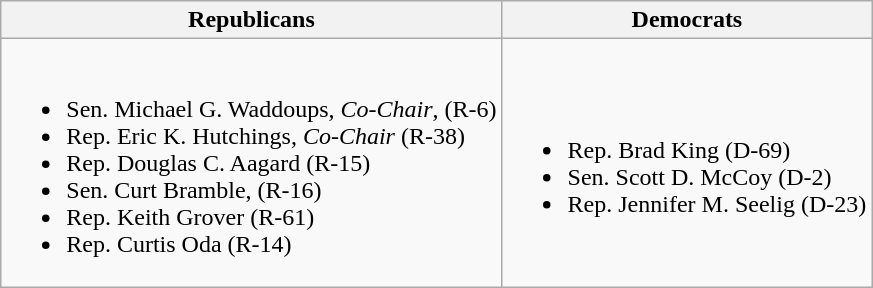<table class=wikitable>
<tr>
<th>Republicans</th>
<th>Democrats</th>
</tr>
<tr>
<td><br><ul><li>Sen. Michael G. Waddoups, <em>Co-Chair</em>, (R-6)</li><li>Rep. Eric K. Hutchings, <em>Co-Chair</em> (R-38)</li><li>Rep. Douglas C. Aagard (R-15)</li><li>Sen. Curt Bramble, (R-16)</li><li>Rep. Keith Grover (R-61)</li><li>Rep. Curtis Oda (R-14)</li></ul></td>
<td><br><ul><li>Rep. Brad King (D-69)</li><li>Sen. Scott D. McCoy (D-2)</li><li>Rep. Jennifer M. Seelig (D-23)</li></ul></td>
</tr>
</table>
